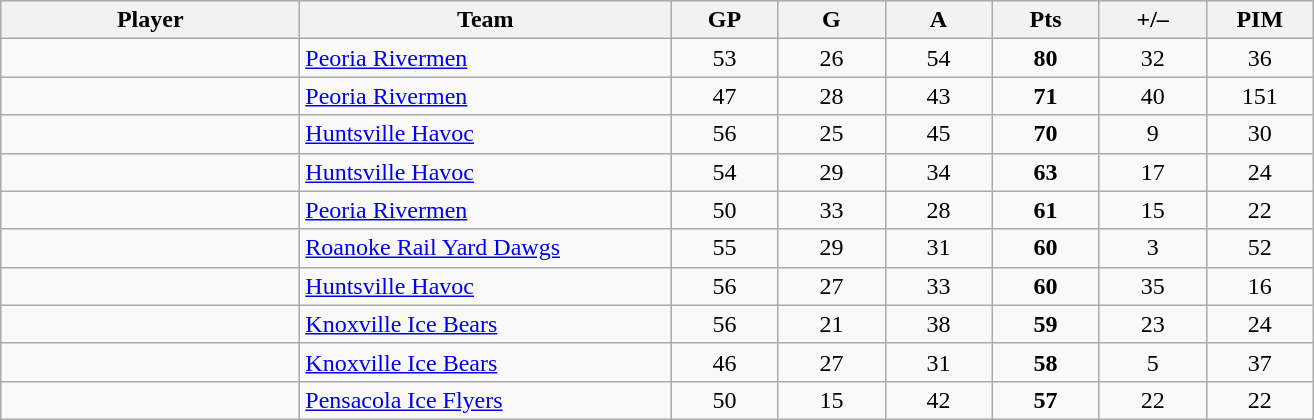<table class="wikitable sortable" style="text-align:center">
<tr>
<th style="width:12em">Player</th>
<th style="width:15em">Team</th>
<th style="width:4em">GP</th>
<th style="width:4em">G</th>
<th style="width:4em">A</th>
<th style="width:4em">Pts</th>
<th style="width:4em">+/–</th>
<th style="width:4em">PIM</th>
</tr>
<tr>
<td align=left></td>
<td align=left><a href='#'>Peoria Rivermen</a></td>
<td>53</td>
<td>26</td>
<td>54</td>
<td><strong>80</strong></td>
<td>32</td>
<td>36</td>
</tr>
<tr>
<td align=left></td>
<td align=left><a href='#'>Peoria Rivermen</a></td>
<td>47</td>
<td>28</td>
<td>43</td>
<td><strong>71</strong></td>
<td>40</td>
<td>151</td>
</tr>
<tr>
<td align=left></td>
<td align=left><a href='#'>Huntsville Havoc</a></td>
<td>56</td>
<td>25</td>
<td>45</td>
<td><strong>70</strong></td>
<td>9</td>
<td>30</td>
</tr>
<tr>
<td align=left></td>
<td align=left><a href='#'>Huntsville Havoc</a></td>
<td>54</td>
<td>29</td>
<td>34</td>
<td><strong>63</strong></td>
<td>17</td>
<td>24</td>
</tr>
<tr>
<td align=left></td>
<td align=left><a href='#'>Peoria Rivermen</a></td>
<td>50</td>
<td>33</td>
<td>28</td>
<td><strong>61</strong></td>
<td>15</td>
<td>22</td>
</tr>
<tr>
<td align=left></td>
<td align=left><a href='#'>Roanoke Rail Yard Dawgs</a></td>
<td>55</td>
<td>29</td>
<td>31</td>
<td><strong>60</strong></td>
<td>3</td>
<td>52</td>
</tr>
<tr>
<td align=left></td>
<td align=left><a href='#'>Huntsville Havoc</a></td>
<td>56</td>
<td>27</td>
<td>33</td>
<td><strong>60</strong></td>
<td>35</td>
<td>16</td>
</tr>
<tr>
<td align=left></td>
<td align=left><a href='#'>Knoxville Ice Bears</a></td>
<td>56</td>
<td>21</td>
<td>38</td>
<td><strong>59</strong></td>
<td>23</td>
<td>24</td>
</tr>
<tr>
<td align=left></td>
<td align=left><a href='#'>Knoxville Ice Bears</a></td>
<td>46</td>
<td>27</td>
<td>31</td>
<td><strong>58</strong></td>
<td>5</td>
<td>37</td>
</tr>
<tr>
<td align=left></td>
<td align=left><a href='#'>Pensacola Ice Flyers</a></td>
<td>50</td>
<td>15</td>
<td>42</td>
<td><strong>57</strong></td>
<td>22</td>
<td>22</td>
</tr>
</table>
